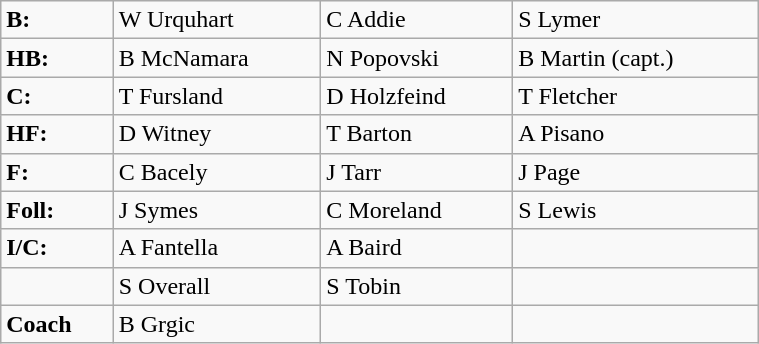<table class="wikitable" style="width:40%; font-size:100%">
<tr>
<td><strong>B:</strong></td>
<td>W Urquhart</td>
<td>C Addie</td>
<td>S Lymer</td>
</tr>
<tr>
<td><strong>HB:</strong></td>
<td>B McNamara</td>
<td>N Popovski</td>
<td>B Martin (capt.)</td>
</tr>
<tr>
<td><strong>C:</strong></td>
<td>T Fursland</td>
<td>D Holzfeind</td>
<td>T Fletcher</td>
</tr>
<tr>
<td><strong>HF:</strong></td>
<td>D Witney</td>
<td>T Barton</td>
<td>A Pisano</td>
</tr>
<tr>
<td><strong>F:</strong></td>
<td>C Bacely</td>
<td>J Tarr</td>
<td>J Page</td>
</tr>
<tr>
<td><strong>Foll:</strong></td>
<td>J Symes</td>
<td>C Moreland</td>
<td>S Lewis</td>
</tr>
<tr>
<td><strong>I/C:</strong></td>
<td>A Fantella</td>
<td>A Baird</td>
<td></td>
</tr>
<tr>
<td></td>
<td>S Overall</td>
<td>S Tobin</td>
<td></td>
</tr>
<tr>
<td><strong>Coach</strong></td>
<td>B Grgic</td>
<td></td>
<td></td>
</tr>
</table>
